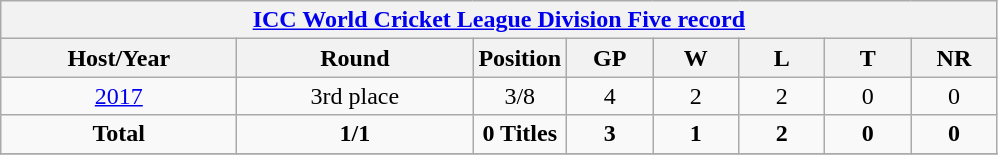<table class="wikitable" style="text-align: center;">
<tr>
<th colspan=8><a href='#'>ICC World Cricket League Division Five record</a></th>
</tr>
<tr>
<th width=150>Host/Year</th>
<th width=150>Round</th>
<th width=50>Position</th>
<th width=50>GP</th>
<th width=50>W</th>
<th width=50>L</th>
<th width=50>T</th>
<th width=50>NR</th>
</tr>
<tr>
<td> <a href='#'>2017</a></td>
<td>3rd place</td>
<td>3/8</td>
<td>4</td>
<td>2</td>
<td>2</td>
<td>0</td>
<td>0</td>
</tr>
<tr>
<td><strong>Total</strong></td>
<td><strong>1/1</strong></td>
<td><strong>0 Titles</strong></td>
<td><strong>3</strong></td>
<td><strong>1</strong></td>
<td><strong>2</strong></td>
<td><strong>0</strong></td>
<td><strong>0</strong></td>
</tr>
<tr>
</tr>
</table>
